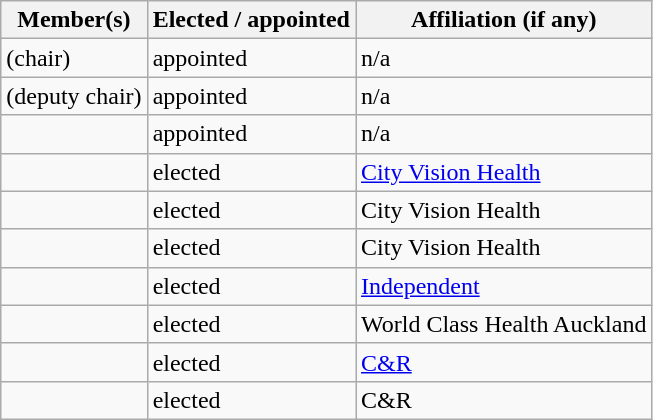<table class="wikitable sortable">
<tr>
<th>Member(s)</th>
<th>Elected / appointed</th>
<th>Affiliation (if any)</th>
</tr>
<tr>
<td> (chair)</td>
<td>appointed</td>
<td>n/a</td>
</tr>
<tr>
<td> (deputy chair)</td>
<td>appointed</td>
<td>n/a</td>
</tr>
<tr>
<td></td>
<td>appointed</td>
<td>n/a</td>
</tr>
<tr>
<td></td>
<td>elected</td>
<td><a href='#'>City Vision Health</a></td>
</tr>
<tr>
<td></td>
<td>elected</td>
<td>City Vision Health</td>
</tr>
<tr>
<td></td>
<td>elected</td>
<td>City Vision Health</td>
</tr>
<tr>
<td></td>
<td>elected</td>
<td><a href='#'>Independent</a></td>
</tr>
<tr>
<td></td>
<td>elected</td>
<td>World Class Health Auckland</td>
</tr>
<tr>
<td></td>
<td>elected</td>
<td><a href='#'>C&R</a></td>
</tr>
<tr>
<td></td>
<td>elected</td>
<td>C&R</td>
</tr>
</table>
